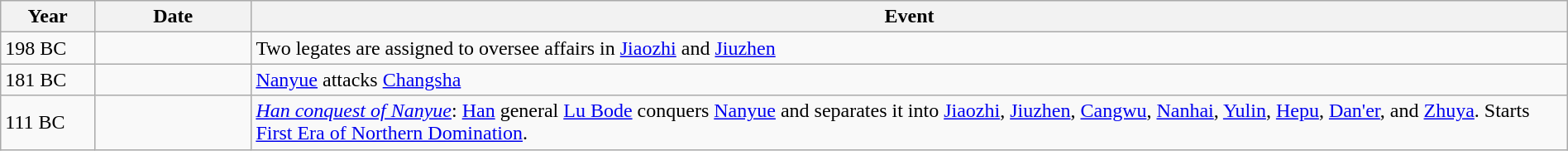<table class="wikitable" width="100%">
<tr>
<th style="width:6%">Year</th>
<th style="width:10%">Date</th>
<th>Event</th>
</tr>
<tr>
<td>198 BC</td>
<td></td>
<td>Two legates are assigned to oversee affairs in <a href='#'>Jiaozhi</a> and <a href='#'>Jiuzhen</a></td>
</tr>
<tr>
<td>181 BC</td>
<td></td>
<td><a href='#'>Nanyue</a> attacks <a href='#'>Changsha</a></td>
</tr>
<tr>
<td>111 BC</td>
<td></td>
<td><em><a href='#'>Han conquest of Nanyue</a></em>: <a href='#'>Han</a> general <a href='#'>Lu Bode</a> conquers <a href='#'>Nanyue</a> and separates it into <a href='#'>Jiaozhi</a>, <a href='#'>Jiuzhen</a>, <a href='#'>Cangwu</a>, <a href='#'>Nanhai</a>, <a href='#'>Yulin</a>, <a href='#'>Hepu</a>, <a href='#'>Dan'er</a>, and <a href='#'>Zhuya</a>. Starts <a href='#'>First Era of Northern Domination</a>.</td>
</tr>
</table>
